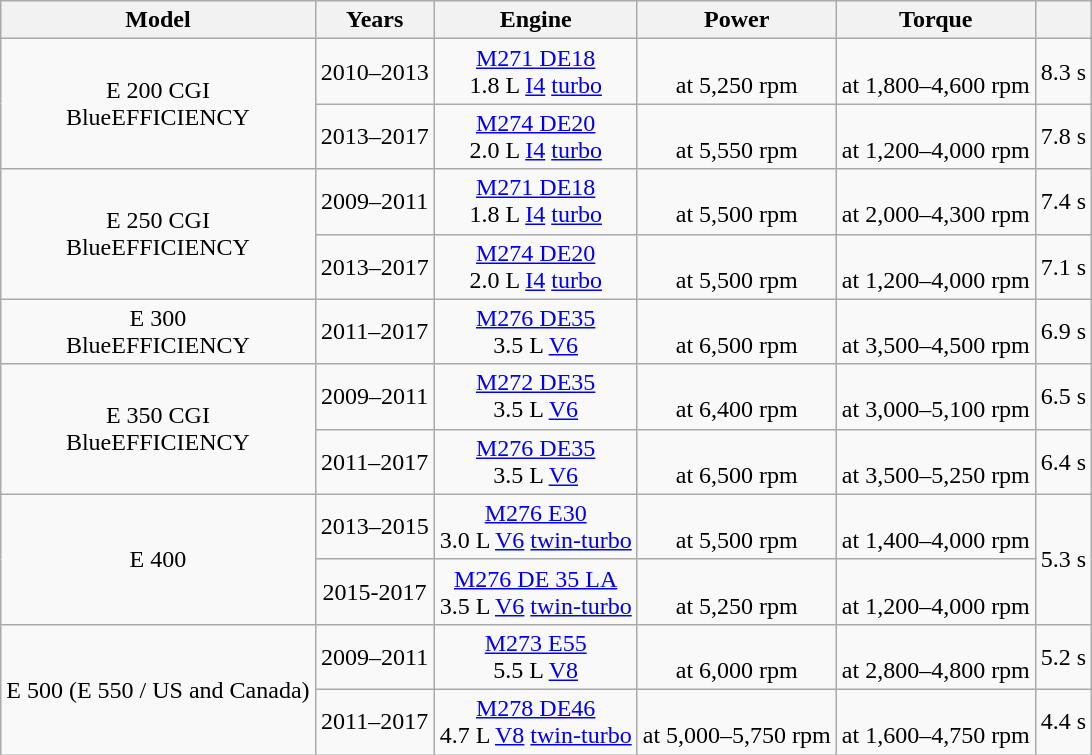<table class="wikitable sortable" style="text-align: center;">
<tr>
<th>Model</th>
<th>Years</th>
<th>Engine</th>
<th>Power</th>
<th>Torque</th>
<th></th>
</tr>
<tr>
<td rowspan="2">E 200 CGI<br>BlueEFFICIENCY</td>
<td>2010–2013</td>
<td><a href='#'>M271 DE18</a><br>1.8 L <a href='#'>I4</a> <a href='#'>turbo</a></td>
<td><br>at 5,250 rpm</td>
<td><br>at 1,800–4,600 rpm</td>
<td>8.3 s</td>
</tr>
<tr>
<td>2013–2017</td>
<td><a href='#'>M274 DE20</a><br>2.0 L <a href='#'>I4</a> <a href='#'>turbo</a></td>
<td><br>at 5,550 rpm</td>
<td><br>at 1,200–4,000 rpm</td>
<td>7.8 s</td>
</tr>
<tr>
<td rowspan="2">E 250 CGI<br>BlueEFFICIENCY</td>
<td>2009–2011</td>
<td><a href='#'>M271 DE18</a><br>1.8 L <a href='#'>I4</a> <a href='#'>turbo</a></td>
<td><br>at 5,500 rpm</td>
<td><br>at 2,000–4,300 rpm</td>
<td>7.4 s</td>
</tr>
<tr>
<td>2013–2017</td>
<td><a href='#'>M274 DE20</a><br>2.0 L <a href='#'>I4</a> <a href='#'>turbo</a></td>
<td><br>at 5,500 rpm</td>
<td><br>at 1,200–4,000 rpm</td>
<td>7.1 s</td>
</tr>
<tr>
<td>E 300<br>BlueEFFICIENCY</td>
<td>2011–2017</td>
<td><a href='#'>M276 DE35</a><br>3.5 L <a href='#'>V6</a></td>
<td><br>at 6,500 rpm</td>
<td><br>at 3,500–4,500 rpm</td>
<td>6.9 s</td>
</tr>
<tr>
<td rowspan="2">E 350 CGI<br>BlueEFFICIENCY</td>
<td>2009–2011</td>
<td><a href='#'>M272 DE35</a><br>3.5 L <a href='#'>V6</a></td>
<td><br>at 6,400 rpm</td>
<td><br>at 3,000–5,100 rpm</td>
<td>6.5 s</td>
</tr>
<tr>
<td>2011–2017</td>
<td><a href='#'>M276 DE35</a><br>3.5 L <a href='#'>V6</a></td>
<td><br>at 6,500 rpm</td>
<td><br>at 3,500–5,250 rpm</td>
<td>6.4 s</td>
</tr>
<tr>
<td rowspan="2">E 400</td>
<td>2013–2015</td>
<td><a href='#'>M276 E30</a><br>3.0 L <a href='#'>V6</a> <a href='#'>twin-turbo</a></td>
<td><br>at 5,500 rpm</td>
<td><br>at 1,400–4,000 rpm</td>
<td rowspan="2">5.3 s</td>
</tr>
<tr>
<td>2015-2017</td>
<td><a href='#'>M276 DE 35 LA</a><br>3.5 L <a href='#'>V6</a> <a href='#'>twin-turbo</a></td>
<td><br>at 5,250 rpm</td>
<td><br>at 1,200–4,000 rpm</td>
</tr>
<tr>
<td rowspan="2">E 500 (E 550 / US and Canada)</td>
<td>2009–2011</td>
<td><a href='#'>M273 E55</a><br>5.5 L <a href='#'>V8</a></td>
<td><br>at 6,000 rpm</td>
<td><br>at 2,800–4,800 rpm</td>
<td>5.2 s</td>
</tr>
<tr>
<td>2011–2017</td>
<td><a href='#'>M278 DE46</a><br>4.7 L <a href='#'>V8</a> <a href='#'>twin-turbo</a></td>
<td><br>at 5,000–5,750 rpm</td>
<td><br>at 1,600–4,750 rpm</td>
<td>4.4 s</td>
</tr>
</table>
